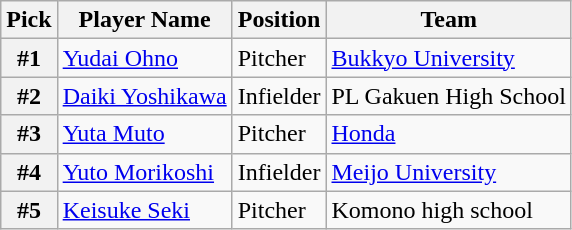<table class="wikitable">
<tr>
<th>Pick</th>
<th>Player Name</th>
<th>Position</th>
<th>Team</th>
</tr>
<tr>
<th>#1</th>
<td><a href='#'>Yudai Ohno</a></td>
<td>Pitcher</td>
<td><a href='#'>Bukkyo University</a></td>
</tr>
<tr>
<th>#2</th>
<td><a href='#'>Daiki Yoshikawa</a></td>
<td>Infielder</td>
<td>PL Gakuen High School</td>
</tr>
<tr>
<th>#3</th>
<td><a href='#'>Yuta Muto</a></td>
<td>Pitcher</td>
<td><a href='#'>Honda</a></td>
</tr>
<tr>
<th>#4</th>
<td><a href='#'>Yuto Morikoshi</a></td>
<td>Infielder</td>
<td><a href='#'>Meijo University</a></td>
</tr>
<tr>
<th>#5</th>
<td><a href='#'>Keisuke Seki</a></td>
<td>Pitcher</td>
<td>Komono high school</td>
</tr>
</table>
